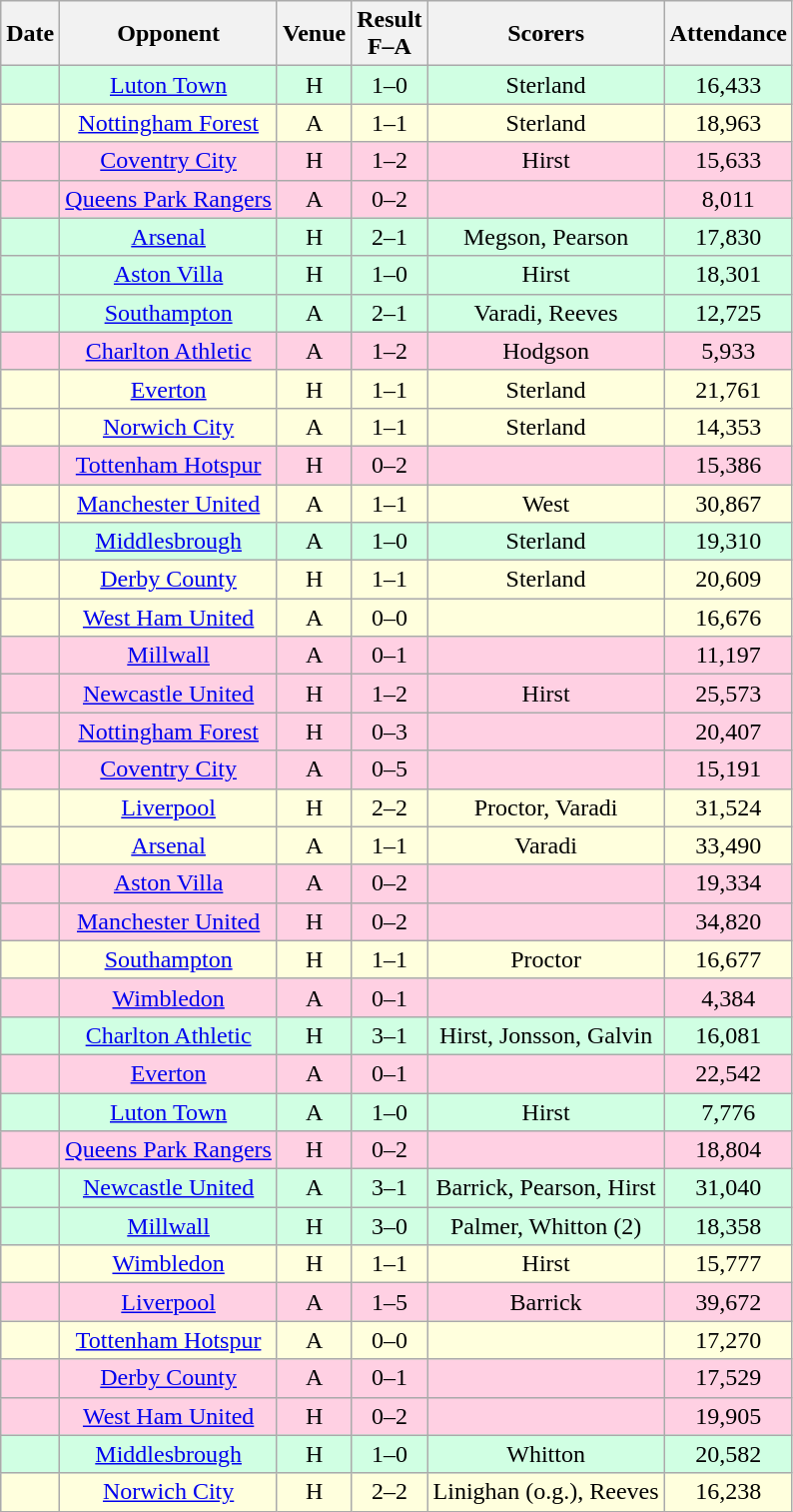<table class="wikitable sortable" style="text-align:center;">
<tr>
<th>Date</th>
<th>Opponent</th>
<th>Venue</th>
<th>Result<br>F–A</th>
<th class=unsortable>Scorers</th>
<th>Attendance</th>
</tr>
<tr bgcolor="#d0ffe3">
<td></td>
<td><a href='#'>Luton Town</a></td>
<td>H</td>
<td>1–0</td>
<td>Sterland</td>
<td>16,433</td>
</tr>
<tr bgcolor="#ffffdd">
<td></td>
<td><a href='#'>Nottingham Forest</a></td>
<td>A</td>
<td>1–1</td>
<td>Sterland</td>
<td>18,963</td>
</tr>
<tr bgcolor="#ffd0e3">
<td></td>
<td><a href='#'>Coventry City</a></td>
<td>H</td>
<td>1–2</td>
<td>Hirst</td>
<td>15,633</td>
</tr>
<tr bgcolor="#ffd0e3">
<td></td>
<td><a href='#'>Queens Park Rangers</a></td>
<td>A</td>
<td>0–2</td>
<td></td>
<td>8,011</td>
</tr>
<tr bgcolor="#d0ffe3">
<td></td>
<td><a href='#'>Arsenal</a></td>
<td>H</td>
<td>2–1</td>
<td>Megson, Pearson</td>
<td>17,830</td>
</tr>
<tr bgcolor="#d0ffe3">
<td></td>
<td><a href='#'>Aston Villa</a></td>
<td>H</td>
<td>1–0</td>
<td>Hirst</td>
<td>18,301</td>
</tr>
<tr bgcolor="#d0ffe3">
<td></td>
<td><a href='#'>Southampton</a></td>
<td>A</td>
<td>2–1</td>
<td>Varadi, Reeves</td>
<td>12,725</td>
</tr>
<tr bgcolor="#ffd0e3">
<td></td>
<td><a href='#'>Charlton Athletic</a></td>
<td>A</td>
<td>1–2</td>
<td>Hodgson</td>
<td>5,933</td>
</tr>
<tr bgcolor="#ffffdd">
<td></td>
<td><a href='#'>Everton</a></td>
<td>H</td>
<td>1–1</td>
<td>Sterland</td>
<td>21,761</td>
</tr>
<tr bgcolor="#ffffdd">
<td></td>
<td><a href='#'>Norwich City</a></td>
<td>A</td>
<td>1–1</td>
<td>Sterland</td>
<td>14,353</td>
</tr>
<tr bgcolor="#ffd0e3">
<td></td>
<td><a href='#'>Tottenham Hotspur</a></td>
<td>H</td>
<td>0–2</td>
<td></td>
<td>15,386</td>
</tr>
<tr bgcolor="#ffffdd">
<td></td>
<td><a href='#'>Manchester United</a></td>
<td>A</td>
<td>1–1</td>
<td>West</td>
<td>30,867</td>
</tr>
<tr bgcolor="#d0ffe3">
<td></td>
<td><a href='#'>Middlesbrough</a></td>
<td>A</td>
<td>1–0</td>
<td>Sterland</td>
<td>19,310</td>
</tr>
<tr bgcolor="#ffffdd">
<td></td>
<td><a href='#'>Derby County</a></td>
<td>H</td>
<td>1–1</td>
<td>Sterland</td>
<td>20,609</td>
</tr>
<tr bgcolor="#ffffdd">
<td></td>
<td><a href='#'>West Ham United</a></td>
<td>A</td>
<td>0–0</td>
<td></td>
<td>16,676</td>
</tr>
<tr bgcolor="#ffd0e3">
<td></td>
<td><a href='#'>Millwall</a></td>
<td>A</td>
<td>0–1</td>
<td></td>
<td>11,197</td>
</tr>
<tr bgcolor="#ffd0e3">
<td></td>
<td><a href='#'>Newcastle United</a></td>
<td>H</td>
<td>1–2</td>
<td>Hirst</td>
<td>25,573</td>
</tr>
<tr bgcolor="#ffd0e3">
<td></td>
<td><a href='#'>Nottingham Forest</a></td>
<td>H</td>
<td>0–3</td>
<td></td>
<td>20,407</td>
</tr>
<tr bgcolor="#ffd0e3">
<td></td>
<td><a href='#'>Coventry City</a></td>
<td>A</td>
<td>0–5</td>
<td></td>
<td>15,191</td>
</tr>
<tr bgcolor="#ffffdd">
<td></td>
<td><a href='#'>Liverpool</a></td>
<td>H</td>
<td>2–2</td>
<td>Proctor, Varadi</td>
<td>31,524</td>
</tr>
<tr bgcolor="#ffffdd">
<td></td>
<td><a href='#'>Arsenal</a></td>
<td>A</td>
<td>1–1</td>
<td>Varadi</td>
<td>33,490</td>
</tr>
<tr bgcolor="#ffd0e3">
<td></td>
<td><a href='#'>Aston Villa</a></td>
<td>A</td>
<td>0–2</td>
<td></td>
<td>19,334</td>
</tr>
<tr bgcolor="#ffd0e3">
<td></td>
<td><a href='#'>Manchester United</a></td>
<td>H</td>
<td>0–2</td>
<td></td>
<td>34,820</td>
</tr>
<tr bgcolor="#ffffdd">
<td></td>
<td><a href='#'>Southampton</a></td>
<td>H</td>
<td>1–1</td>
<td>Proctor</td>
<td>16,677</td>
</tr>
<tr bgcolor="#ffd0e3">
<td></td>
<td><a href='#'>Wimbledon</a></td>
<td>A</td>
<td>0–1</td>
<td></td>
<td>4,384</td>
</tr>
<tr bgcolor="#d0ffe3">
<td></td>
<td><a href='#'>Charlton Athletic</a></td>
<td>H</td>
<td>3–1</td>
<td>Hirst, Jonsson, Galvin</td>
<td>16,081</td>
</tr>
<tr bgcolor="#ffd0e3">
<td></td>
<td><a href='#'>Everton</a></td>
<td>A</td>
<td>0–1</td>
<td></td>
<td>22,542</td>
</tr>
<tr bgcolor="#d0ffe3">
<td></td>
<td><a href='#'>Luton Town</a></td>
<td>A</td>
<td>1–0</td>
<td>Hirst</td>
<td>7,776</td>
</tr>
<tr bgcolor="#ffd0e3">
<td></td>
<td><a href='#'>Queens Park Rangers</a></td>
<td>H</td>
<td>0–2</td>
<td></td>
<td>18,804</td>
</tr>
<tr bgcolor="#d0ffe3">
<td></td>
<td><a href='#'>Newcastle United</a></td>
<td>A</td>
<td>3–1</td>
<td>Barrick, Pearson, Hirst</td>
<td>31,040</td>
</tr>
<tr bgcolor="#d0ffe3">
<td></td>
<td><a href='#'>Millwall</a></td>
<td>H</td>
<td>3–0</td>
<td>Palmer, Whitton (2)</td>
<td>18,358</td>
</tr>
<tr bgcolor="#ffffdd">
<td></td>
<td><a href='#'>Wimbledon</a></td>
<td>H</td>
<td>1–1</td>
<td>Hirst</td>
<td>15,777</td>
</tr>
<tr bgcolor="#ffd0e3">
<td></td>
<td><a href='#'>Liverpool</a></td>
<td>A</td>
<td>1–5</td>
<td>Barrick</td>
<td>39,672</td>
</tr>
<tr bgcolor="#ffffdd">
<td></td>
<td><a href='#'>Tottenham Hotspur</a></td>
<td>A</td>
<td>0–0</td>
<td></td>
<td>17,270</td>
</tr>
<tr bgcolor="#ffd0e3">
<td></td>
<td><a href='#'>Derby County</a></td>
<td>A</td>
<td>0–1</td>
<td></td>
<td>17,529</td>
</tr>
<tr bgcolor="#ffd0e3">
<td></td>
<td><a href='#'>West Ham United</a></td>
<td>H</td>
<td>0–2</td>
<td></td>
<td>19,905</td>
</tr>
<tr bgcolor="#d0ffe3">
<td></td>
<td><a href='#'>Middlesbrough</a></td>
<td>H</td>
<td>1–0</td>
<td>Whitton</td>
<td>20,582</td>
</tr>
<tr bgcolor="#ffffdd">
<td></td>
<td><a href='#'>Norwich City</a></td>
<td>H</td>
<td>2–2</td>
<td>Linighan (o.g.), Reeves</td>
<td>16,238</td>
</tr>
</table>
